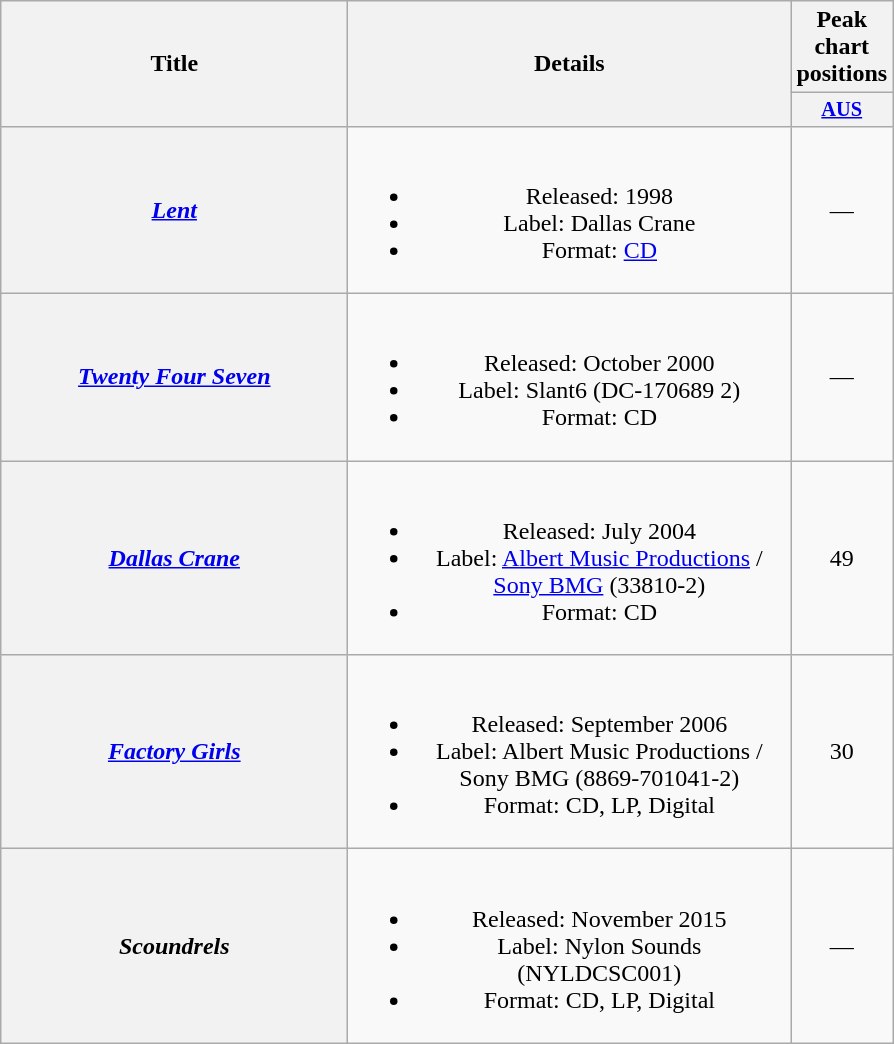<table class="wikitable plainrowheaders" style="text-align:center;" border="1">
<tr>
<th scope="col" rowspan="2" style="width:14em;">Title</th>
<th scope="col" rowspan="2" style="width:18em;">Details</th>
<th scope="col" colspan="1">Peak chart positions</th>
</tr>
<tr>
<th scope="col" style="width:3em;font-size:85%;"><a href='#'>AUS</a><br></th>
</tr>
<tr>
<th scope="row"><em><a href='#'>Lent</a></em></th>
<td><br><ul><li>Released: 1998</li><li>Label: Dallas Crane</li><li>Format: <a href='#'>CD</a></li></ul></td>
<td align="center">—</td>
</tr>
<tr>
<th scope="row"><em><a href='#'>Twenty Four Seven</a></em></th>
<td><br><ul><li>Released: October 2000</li><li>Label: Slant6 (DC-170689 2)</li><li>Format: CD</li></ul></td>
<td align="center">—</td>
</tr>
<tr>
<th scope="row"><em><a href='#'>Dallas Crane</a></em></th>
<td><br><ul><li>Released: July 2004</li><li>Label: <a href='#'>Albert Music Productions</a> / <a href='#'>Sony BMG</a> (33810-2)</li><li>Format: CD</li></ul></td>
<td align="center">49</td>
</tr>
<tr>
<th scope="row"><em><a href='#'>Factory Girls</a></em></th>
<td><br><ul><li>Released: September 2006</li><li>Label: Albert Music Productions / Sony BMG (8869-701041-2)</li><li>Format: CD, LP, Digital</li></ul></td>
<td align="center">30</td>
</tr>
<tr>
<th scope="row"><em>Scoundrels</em></th>
<td><br><ul><li>Released: November 2015</li><li>Label: Nylon Sounds (NYLDCSC001)</li><li>Format: CD, LP, Digital</li></ul></td>
<td align="center">—</td>
</tr>
</table>
